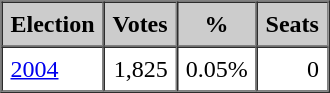<table border="1" cellspacing="0" cellpadding="5">
<tr ---- bgcolor="#cccccc">
<th>Election</th>
<th>Votes</th>
<th>%</th>
<th>Seats</th>
</tr>
<tr>
<td><a href='#'>2004</a></td>
<td align="right">1,825</td>
<td align="right">0.05%</td>
<td align="right">0</td>
</tr>
<tr>
</tr>
</table>
